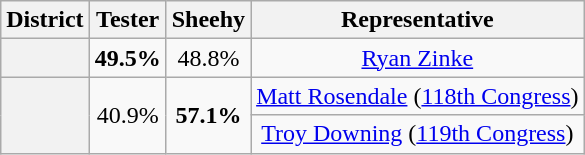<table class=wikitable>
<tr>
<th>District</th>
<th>Tester</th>
<th>Sheehy</th>
<th>Representative</th>
</tr>
<tr align=center>
<th></th>
<td><strong>49.5%</strong></td>
<td>48.8%</td>
<td><a href='#'>Ryan Zinke</a></td>
</tr>
<tr align=center>
<th rowspan=2 ></th>
<td rowspan=2>40.9%</td>
<td rowspan=2><strong>57.1%</strong></td>
<td><a href='#'>Matt Rosendale</a> (<a href='#'>118th Congress</a>)</td>
</tr>
<tr align=center>
<td><a href='#'>Troy Downing</a> (<a href='#'>119th Congress</a>)</td>
</tr>
</table>
